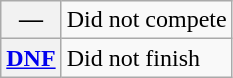<table class="wikitable">
<tr>
<th scope="row">—</th>
<td>Did not compete</td>
</tr>
<tr>
<th scope="row"><a href='#'>DNF</a></th>
<td>Did not finish</td>
</tr>
</table>
